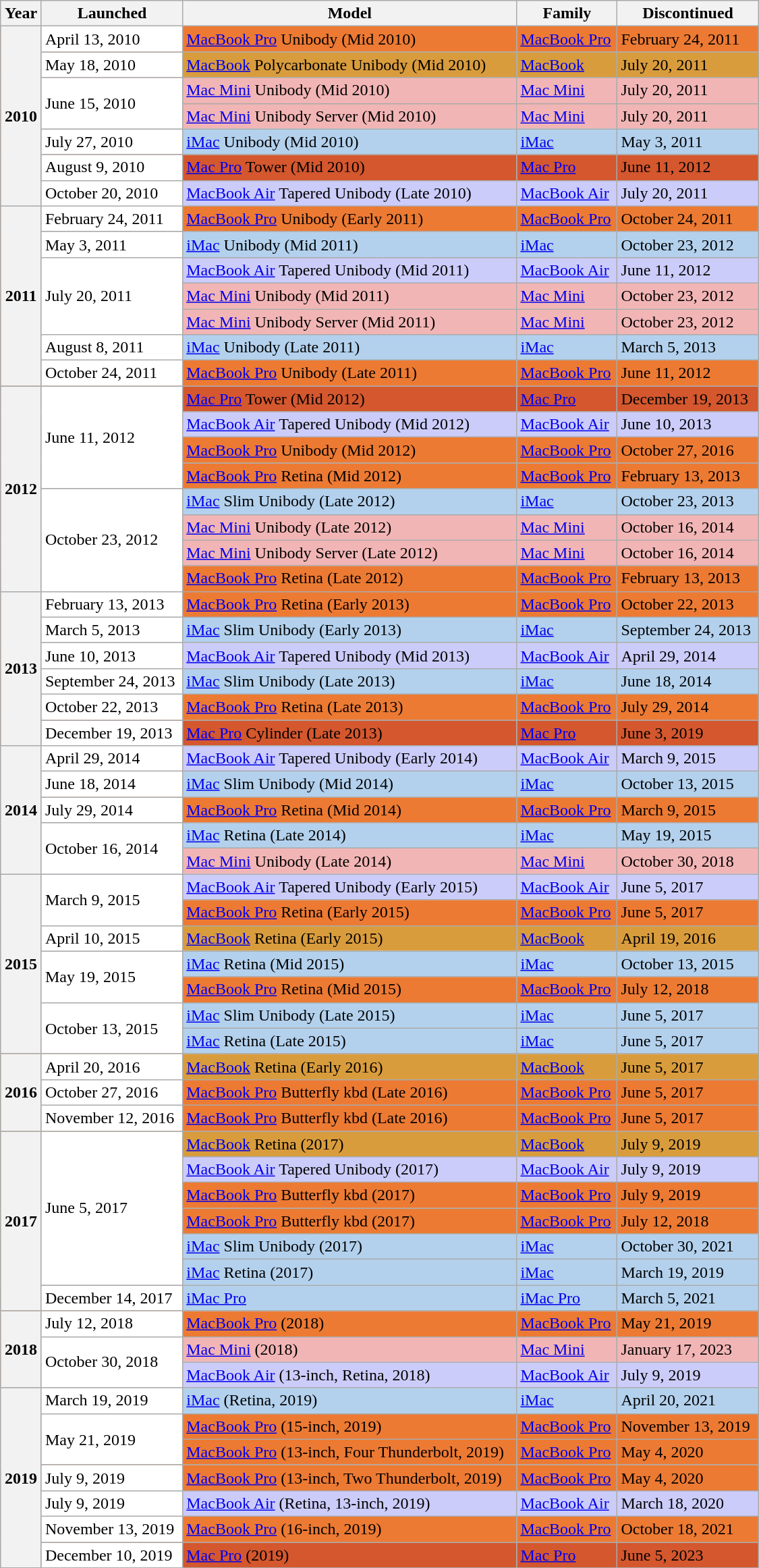<table class="wikitable sortable" style="width:750px">
<tr>
<th>Year</th>
<th>Launched</th>
<th>Model</th>
<th>Family</th>
<th>Discontinued</th>
</tr>
<tr bgcolor=#ED7A33>
<th scope="row" rowspan="7" style="text-align:center;">2010</th>
<td bgcolor=#FFF>April 13, 2010</td>
<td><a href='#'>MacBook Pro</a> Unibody (Mid 2010)</td>
<td><a href='#'>MacBook Pro</a></td>
<td>February 24, 2011</td>
</tr>
<tr bgcolor=#D99C3D>
<td bgcolor=#FFF>May 18, 2010</td>
<td><a href='#'>MacBook</a> Polycarbonate Unibody (Mid 2010)</td>
<td><a href='#'>MacBook</a></td>
<td>July 20, 2011</td>
</tr>
<tr bgcolor=#F2B5B5>
<td rowspan=2 bgcolor=#FFF>June 15, 2010</td>
<td><a href='#'>Mac Mini</a> Unibody (Mid 2010)</td>
<td><a href='#'>Mac Mini</a></td>
<td>July 20, 2011</td>
</tr>
<tr bgcolor=#F2B5B5>
<td><a href='#'>Mac Mini</a> Unibody Server (Mid 2010)</td>
<td><a href='#'>Mac Mini</a></td>
<td>July 20, 2011</td>
</tr>
<tr bgcolor=#B3D1ED>
<td bgcolor=#FFF>July 27, 2010</td>
<td><a href='#'>iMac</a> Unibody (Mid 2010)</td>
<td><a href='#'>iMac</a></td>
<td>May 3, 2011</td>
</tr>
<tr bgcolor=#D4572E>
<td bgcolor=#FFF>August 9, 2010</td>
<td><a href='#'>Mac Pro</a> Tower (Mid 2010)</td>
<td><a href='#'>Mac Pro</a></td>
<td>June 11, 2012</td>
</tr>
<tr bgcolor=#CCCCFA>
<td bgcolor=#FFF>October 20, 2010</td>
<td><a href='#'>MacBook Air</a> Tapered Unibody (Late 2010)</td>
<td><a href='#'>MacBook Air</a></td>
<td>July 20, 2011</td>
</tr>
<tr bgcolor=#ED7A33>
<th scope="row" rowspan="7" style="text-align:center;">2011</th>
<td bgcolor=#FFF>February 24, 2011</td>
<td><a href='#'>MacBook Pro</a> Unibody (Early 2011)</td>
<td><a href='#'>MacBook Pro</a></td>
<td>October 24, 2011</td>
</tr>
<tr bgcolor=#B3D1ED>
<td bgcolor=#FFF>May 3, 2011</td>
<td><a href='#'>iMac</a> Unibody (Mid 2011)</td>
<td><a href='#'>iMac</a></td>
<td>October 23, 2012</td>
</tr>
<tr bgcolor=#CCCCFA>
<td rowspan=3 bgcolor=#FFF>July 20, 2011</td>
<td><a href='#'>MacBook Air</a> Tapered Unibody (Mid 2011)</td>
<td><a href='#'>MacBook Air</a></td>
<td>June 11, 2012</td>
</tr>
<tr bgcolor=#F2B5B5>
<td><a href='#'>Mac Mini</a> Unibody (Mid 2011)</td>
<td><a href='#'>Mac Mini</a></td>
<td>October 23, 2012</td>
</tr>
<tr bgcolor=#F2B5B5>
<td><a href='#'>Mac Mini</a> Unibody Server (Mid 2011)</td>
<td><a href='#'>Mac Mini</a></td>
<td>October 23, 2012</td>
</tr>
<tr bgcolor=#B3D1ED>
<td bgcolor=#FFF>August 8, 2011</td>
<td><a href='#'>iMac</a> Unibody (Late 2011)</td>
<td><a href='#'>iMac</a></td>
<td>March 5, 2013</td>
</tr>
<tr bgcolor=#ED7A33>
<td bgcolor=#FFF>October 24, 2011</td>
<td><a href='#'>MacBook Pro</a> Unibody (Late 2011)</td>
<td><a href='#'>MacBook Pro</a></td>
<td>June 11, 2012</td>
</tr>
<tr bgcolor=#D4572E>
<th scope="row" rowspan="8" style="text-align:center;">2012</th>
<td rowspan=4 bgcolor=#FFF>June 11, 2012</td>
<td><a href='#'>Mac Pro</a> Tower (Mid 2012)</td>
<td><a href='#'>Mac Pro</a></td>
<td>December 19, 2013</td>
</tr>
<tr bgcolor=#CCCCFA>
<td><a href='#'>MacBook Air</a> Tapered Unibody (Mid 2012)</td>
<td><a href='#'>MacBook Air</a></td>
<td>June 10, 2013</td>
</tr>
<tr bgcolor=#ED7A33>
<td><a href='#'>MacBook Pro</a> Unibody (Mid 2012)</td>
<td><a href='#'>MacBook Pro</a></td>
<td>October 27, 2016</td>
</tr>
<tr bgcolor=#ED7A33>
<td><a href='#'>MacBook Pro</a> Retina (Mid 2012)</td>
<td><a href='#'>MacBook Pro</a></td>
<td>February 13, 2013</td>
</tr>
<tr bgcolor=#B3D1ED>
<td rowspan=4 bgcolor=#FFF>October 23, 2012</td>
<td><a href='#'>iMac</a> Slim Unibody (Late 2012)</td>
<td><a href='#'>iMac</a></td>
<td>October 23, 2013</td>
</tr>
<tr bgcolor=#F2B5B5>
<td><a href='#'>Mac Mini</a> Unibody (Late 2012)</td>
<td><a href='#'>Mac Mini</a></td>
<td>October 16, 2014</td>
</tr>
<tr bgcolor=#F2B5B5>
<td><a href='#'>Mac Mini</a> Unibody Server (Late 2012)</td>
<td><a href='#'>Mac Mini</a></td>
<td>October 16, 2014</td>
</tr>
<tr bgcolor=#ED7A33>
<td><a href='#'>MacBook Pro</a> Retina (Late 2012)</td>
<td><a href='#'>MacBook Pro</a></td>
<td>February 13, 2013</td>
</tr>
<tr bgcolor=#ED7A33>
<th scope="row" rowspan="6" style="text-align:center;">2013</th>
<td bgcolor=#FFF>February 13, 2013</td>
<td><a href='#'>MacBook Pro</a> Retina (Early 2013)</td>
<td><a href='#'>MacBook Pro</a></td>
<td>October 22, 2013</td>
</tr>
<tr bgcolor=#B3D1ED>
<td bgcolor=#FFF>March 5, 2013</td>
<td><a href='#'>iMac</a> Slim Unibody (Early 2013)</td>
<td><a href='#'>iMac</a></td>
<td>September 24, 2013</td>
</tr>
<tr bgcolor=#CCCCFA>
<td bgcolor=#FFF>June 10, 2013</td>
<td><a href='#'>MacBook Air</a> Tapered Unibody (Mid 2013)</td>
<td><a href='#'>MacBook Air</a></td>
<td>April 29, 2014</td>
</tr>
<tr bgcolor=#B3D1ED>
<td bgcolor=#FFF>September 24, 2013</td>
<td><a href='#'>iMac</a> Slim Unibody (Late 2013)</td>
<td><a href='#'>iMac</a></td>
<td>June 18, 2014</td>
</tr>
<tr bgcolor=#ED7A33>
<td bgcolor=#FFF>October 22, 2013</td>
<td><a href='#'>MacBook Pro</a> Retina (Late 2013)</td>
<td><a href='#'>MacBook Pro</a></td>
<td>July 29, 2014</td>
</tr>
<tr bgcolor=#D4572E>
<td bgcolor=#FFF>December 19, 2013</td>
<td><a href='#'>Mac Pro</a> Cylinder (Late 2013)</td>
<td><a href='#'>Mac Pro</a></td>
<td border:1px solid light grey">June 3, 2019</td>
</tr>
<tr bgcolor=#CCCCFA>
<th scope="row" rowspan="5" style="text-align:center;">2014</th>
<td bgcolor=#FFF>April 29, 2014</td>
<td><a href='#'>MacBook Air</a> Tapered Unibody (Early 2014)</td>
<td><a href='#'>MacBook Air</a></td>
<td>March 9, 2015</td>
</tr>
<tr bgcolor=#B3D1ED>
<td bgcolor=#FFF>June 18, 2014</td>
<td><a href='#'>iMac</a> Slim Unibody (Mid 2014)</td>
<td><a href='#'>iMac</a></td>
<td>October 13, 2015</td>
</tr>
<tr bgcolor=#ED7A33>
<td bgcolor=#FFF>July 29, 2014</td>
<td><a href='#'>MacBook Pro</a> Retina (Mid 2014)</td>
<td><a href='#'>MacBook Pro</a></td>
<td>March 9, 2015</td>
</tr>
<tr bgcolor=#B3D1ED>
<td rowspan=2 bgcolor=#FFF>October 16, 2014</td>
<td><a href='#'>iMac</a> Retina (Late 2014)</td>
<td><a href='#'>iMac</a></td>
<td>May 19, 2015</td>
</tr>
<tr bgcolor=#F2B5B5>
<td><a href='#'>Mac Mini</a> Unibody (Late 2014)</td>
<td><a href='#'>Mac Mini</a></td>
<td>October 30, 2018</td>
</tr>
<tr bgcolor=#CCCCFA>
<th scope="row" rowspan="7" style="text-align:center;">2015</th>
<td rowspan=2 bgcolor=#FFF>March 9, 2015</td>
<td><a href='#'>MacBook Air</a> Tapered Unibody (Early 2015)</td>
<td><a href='#'>MacBook Air</a></td>
<td>June 5, 2017</td>
</tr>
<tr bgcolor=#ED7A33>
<td><a href='#'>MacBook Pro</a> Retina (Early 2015)</td>
<td><a href='#'>MacBook Pro</a></td>
<td>June 5, 2017</td>
</tr>
<tr bgcolor=#D99C3D>
<td bgcolor=#FFF>April 10, 2015</td>
<td><a href='#'>MacBook</a> Retina (Early 2015)</td>
<td><a href='#'>MacBook</a></td>
<td>April 19, 2016</td>
</tr>
<tr bgcolor=#B3D1ED>
<td rowspan=2 bgcolor=#FFF>May 19, 2015</td>
<td><a href='#'>iMac</a> Retina (Mid 2015)</td>
<td><a href='#'>iMac</a></td>
<td>October 13, 2015</td>
</tr>
<tr bgcolor=#ED7A33>
<td><a href='#'>MacBook Pro</a> Retina (Mid 2015)</td>
<td><a href='#'>MacBook Pro</a></td>
<td>July 12, 2018</td>
</tr>
<tr bgcolor=#B3D1ED>
<td rowspan=2 bgcolor=#FFF>October 13, 2015</td>
<td><a href='#'>iMac</a> Slim Unibody (Late 2015)</td>
<td><a href='#'>iMac</a></td>
<td>June 5, 2017</td>
</tr>
<tr bgcolor=#B3D1ED>
<td><a href='#'>iMac</a> Retina (Late 2015)</td>
<td><a href='#'>iMac</a></td>
<td>June 5, 2017</td>
</tr>
<tr bgcolor=#D99C3D>
<th scope="row" rowspan="3" style="text-align:center;">2016</th>
<td bgcolor=#FFF>April 20, 2016</td>
<td><a href='#'>MacBook</a> Retina (Early 2016)</td>
<td><a href='#'>MacBook</a></td>
<td>June 5, 2017</td>
</tr>
<tr bgcolor=#ED7A33>
<td bgcolor=#FFF>October 27, 2016</td>
<td><a href='#'>MacBook Pro</a> Butterfly kbd (Late 2016)</td>
<td><a href='#'>MacBook Pro</a></td>
<td>June 5, 2017</td>
</tr>
<tr bgcolor=#ED7A33>
<td bgcolor=#FFF>November 12, 2016</td>
<td><a href='#'>MacBook Pro</a> Butterfly kbd (Late 2016)</td>
<td><a href='#'>MacBook Pro</a></td>
<td>June 5, 2017</td>
</tr>
<tr bgcolor=#D99C3D>
<th scope="row" rowspan="7" style="text-align:center;">2017</th>
<td rowspan=6 bgcolor=#FFF>June 5, 2017</td>
<td><a href='#'>MacBook</a> Retina (2017)</td>
<td><a href='#'>MacBook</a></td>
<td style="border:1px solid light grey">July 9, 2019</td>
</tr>
<tr bgcolor=#CCCCFA>
<td><a href='#'>MacBook Air</a> Tapered Unibody (2017)</td>
<td><a href='#'>MacBook Air</a></td>
<td>July 9, 2019</td>
</tr>
<tr bgcolor=#ED7A33>
<td><a href='#'>MacBook Pro</a> Butterfly kbd (2017)</td>
<td><a href='#'>MacBook Pro</a></td>
<td border:1px solid light grey">July 9, 2019</td>
</tr>
<tr bgcolor=#ED7A33>
<td><a href='#'>MacBook Pro</a> Butterfly kbd (2017)</td>
<td><a href='#'>MacBook Pro</a></td>
<td>July 12, 2018</td>
</tr>
<tr bgcolor=#B3D1ED>
<td><a href='#'>iMac</a> Slim Unibody (2017)</td>
<td><a href='#'>iMac</a></td>
<td>October 30, 2021</td>
</tr>
<tr bgcolor=#B3D1ED>
<td><a href='#'>iMac</a> Retina (2017)</td>
<td><a href='#'>iMac</a></td>
<td>March 19, 2019</td>
</tr>
<tr bgcolor=#B3D1ED>
<td bgcolor=#FFF>December 14, 2017</td>
<td><a href='#'>iMac Pro</a></td>
<td><a href='#'>iMac Pro</a></td>
<td>March 5, 2021</td>
</tr>
<tr bgcolor=#ED7A33>
<th scope="row" rowspan="3" style="text-align:center;">2018</th>
<td bgcolor=#FFF>July 12, 2018</td>
<td><a href='#'>MacBook Pro</a> (2018)</td>
<td><a href='#'>MacBook Pro</a></td>
<td>May 21, 2019</td>
</tr>
<tr bgcolor=#F2B5B5>
<td rowspan=2 bgcolor=#FFF>October 30, 2018</td>
<td><a href='#'>Mac Mini</a> (2018)</td>
<td><a href='#'>Mac Mini</a></td>
<td>January 17, 2023</td>
</tr>
<tr bgcolor=#CCCCFA>
<td><a href='#'>MacBook Air</a> (13-inch, Retina, 2018)</td>
<td><a href='#'>MacBook Air</a></td>
<td>July 9, 2019</td>
</tr>
<tr bgcolor=#B3D1ED>
<th scope="row" rowspan="7" style="text-align:center;">2019</th>
<td bgcolor=#FFF>March 19, 2019</td>
<td><a href='#'>iMac</a> (Retina, 2019)</td>
<td><a href='#'>iMac</a></td>
<td>April 20, 2021</td>
</tr>
<tr bgcolor=#ED7A33>
<td rowspan=2 bgcolor=#FFF>May 21, 2019</td>
<td><a href='#'>MacBook Pro</a> (15-inch, 2019)</td>
<td><a href='#'>MacBook Pro</a></td>
<td>November 13, 2019</td>
</tr>
<tr bgcolor=#ED7A33>
<td><a href='#'>MacBook Pro</a> (13-inch, Four Thunderbolt, 2019)</td>
<td><a href='#'>MacBook Pro</a></td>
<td>May 4, 2020</td>
</tr>
<tr bgcolor=#ED7A33>
<td bgcolor=#FFF>July 9, 2019</td>
<td><a href='#'>MacBook Pro</a> (13-inch, Two Thunderbolt, 2019)</td>
<td><a href='#'>MacBook Pro</a></td>
<td>May 4, 2020</td>
</tr>
<tr bgcolor=#CCCCFA>
<td bgcolor=#FFF>July 9, 2019</td>
<td><a href='#'>MacBook Air</a> (Retina, 13-inch, 2019)</td>
<td><a href='#'>MacBook Air</a></td>
<td>March 18, 2020</td>
</tr>
<tr bgcolor=#ED7A33>
<td bgcolor=#FFF>November 13, 2019</td>
<td><a href='#'>MacBook Pro</a> (16-inch, 2019)</td>
<td><a href='#'>MacBook Pro</a></td>
<td>October 18, 2021</td>
</tr>
<tr bgcolor=#D4572E>
<td bgcolor=#FFF>December 10, 2019</td>
<td><a href='#'>Mac Pro</a> (2019)</td>
<td><a href='#'>Mac Pro</a></td>
<td>June 5, 2023</td>
</tr>
</table>
